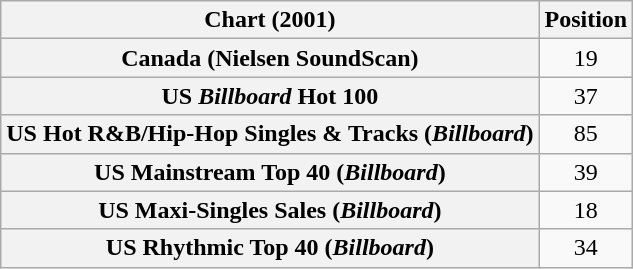<table class="wikitable sortable plainrowheaders" style="text-align:center">
<tr>
<th>Chart (2001)</th>
<th>Position</th>
</tr>
<tr>
<th scope="row">Canada (Nielsen SoundScan)</th>
<td>19</td>
</tr>
<tr>
<th scope="row">US <em>Billboard</em> Hot 100</th>
<td>37</td>
</tr>
<tr>
<th scope="row">US Hot R&B/Hip-Hop Singles & Tracks (<em>Billboard</em>)</th>
<td>85</td>
</tr>
<tr>
<th scope="row">US Mainstream Top 40 (<em>Billboard</em>)</th>
<td>39</td>
</tr>
<tr>
<th scope="row">US Maxi-Singles Sales (<em>Billboard</em>)</th>
<td>18</td>
</tr>
<tr>
<th scope="row">US Rhythmic Top 40 (<em>Billboard</em>)</th>
<td>34</td>
</tr>
</table>
